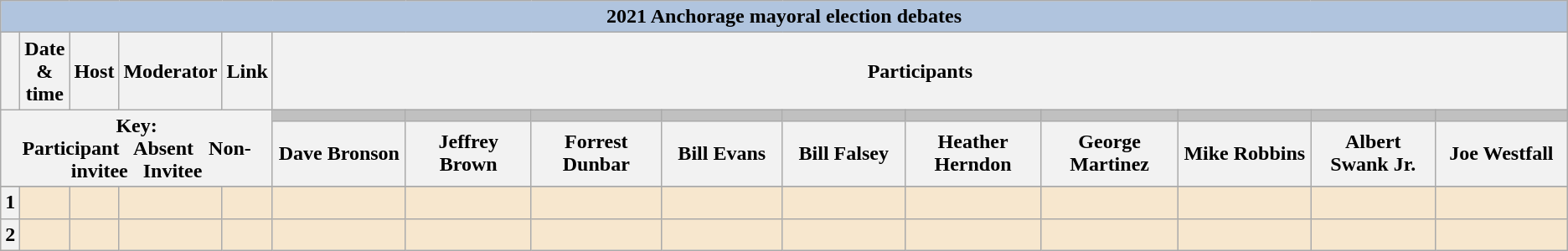<table class="wikitable">
<tr>
<th style="background:#B0C4DE" colspan="19">2021 Anchorage mayoral election debates</th>
</tr>
<tr>
<th style="white-space:nowrap;"> </th>
<th>Date & time</th>
<th>Host</th>
<th>Moderator</th>
<th>Link</th>
<th scope="col" colspan="14">Participants</th>
</tr>
<tr>
<th colspan="5" rowspan="2">Key:<br> Participant    Absent    Non-invitee    Invitee</th>
<th scope="col" style="width:10em; background: #c0c0c0;"></th>
<th scope="col" style="width:10em; background: #c0c0c0;"></th>
<th scope="col" style="width:10em; background: #c0c0c0;"></th>
<th scope="col" style="width:10em; background: #c0c0c0;"></th>
<th scope="col" style="width:10em; background: #c0c0c0;"></th>
<th scope="col" style="width:10em; background: #c0c0c0;"></th>
<th scope="col" style="width:10em; background: #c0c0c0;"></th>
<th scope="col" style="width:10em; background: #c0c0c0;"></th>
<th scope="col" style="width:10em; background: #c0c0c0;"></th>
<th scope="col" style="width:10em; background: #c0c0c0;"></th>
</tr>
<tr>
<th>Dave Bronson</th>
<th>Jeffrey Brown</th>
<th>Forrest Dunbar</th>
<th>Bill Evans</th>
<th>Bill Falsey</th>
<th>Heather Herndon</th>
<th>George Martinez</th>
<th>Mike Robbins</th>
<th>Albert<br>Swank Jr.</th>
<th>Joe Westfall</th>
</tr>
<tr>
</tr>
<tr bgcolor="#F7E7CE">
<th> 1 </th>
<td style="white-space:nowrap;"></td>
<td style="white-space:nowrap;"></td>
<td style="white-space:nowrap;"></td>
<td style="white-space:nowrap;"></td>
<td></td>
<td></td>
<td></td>
<td></td>
<td></td>
<td></td>
<td></td>
<td></td>
<td></td>
<td></td>
</tr>
<tr bgcolor="#F7E7CE">
<th> 2 </th>
<td style="white-space:nowrap;"></td>
<td style="white-space:nowrap;"></td>
<td style="white-space:nowrap;"></td>
<td style="white-space:nowrap;"></td>
<td></td>
<td></td>
<td></td>
<td></td>
<td></td>
<td></td>
<td></td>
<td></td>
<td></td>
<td></td>
</tr>
</table>
